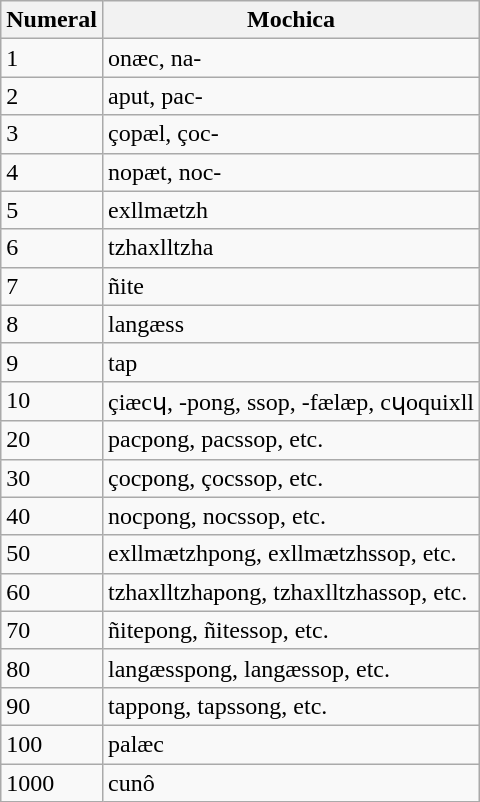<table class="wikitable sortable">
<tr>
<th>Numeral</th>
<th>Mochica</th>
</tr>
<tr>
<td>1</td>
<td>onæc, na-</td>
</tr>
<tr>
<td>2</td>
<td>aput, pac-</td>
</tr>
<tr>
<td>3</td>
<td>çopæl, çoc-</td>
</tr>
<tr>
<td>4</td>
<td>nopæt, noc-</td>
</tr>
<tr>
<td>5</td>
<td>exllmætzh</td>
</tr>
<tr>
<td>6</td>
<td>tzhaxlltzha</td>
</tr>
<tr>
<td>7</td>
<td>ñite</td>
</tr>
<tr>
<td>8</td>
<td>langæss</td>
</tr>
<tr>
<td>9</td>
<td>tap</td>
</tr>
<tr>
<td>10</td>
<td>çiæcɥ, -pong, ssop, -fælæp, cɥoquixll</td>
</tr>
<tr>
<td>20</td>
<td>pacpong, pacssop, etc.</td>
</tr>
<tr>
<td>30</td>
<td>çocpong, çocssop, etc.</td>
</tr>
<tr>
<td>40</td>
<td>nocpong, nocssop, etc.</td>
</tr>
<tr>
<td>50</td>
<td>exllmætzhpong, exllmætzhssop, etc.</td>
</tr>
<tr>
<td>60</td>
<td>tzhaxlltzhapong, tzhaxlltzhassop, etc.</td>
</tr>
<tr>
<td>70</td>
<td>ñitepong, ñitessop, etc.</td>
</tr>
<tr>
<td>80</td>
<td>langæsspong, langæssop, etc.</td>
</tr>
<tr>
<td>90</td>
<td>tappong, tapssong, etc.</td>
</tr>
<tr>
<td>100</td>
<td>palæc</td>
</tr>
<tr>
<td>1000</td>
<td>cunô</td>
</tr>
</table>
